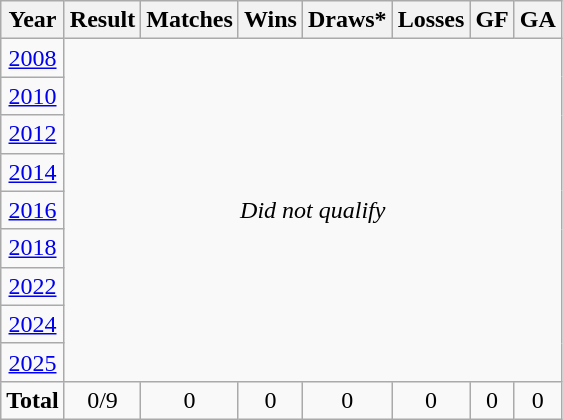<table class="wikitable" style="text-align: center;">
<tr>
<th>Year</th>
<th>Result</th>
<th>Matches</th>
<th>Wins</th>
<th>Draws*</th>
<th>Losses</th>
<th>GF</th>
<th>GA</th>
</tr>
<tr>
<td> <a href='#'>2008</a></td>
<td colspan=8 rowspan=9><em>Did not qualify </em></td>
</tr>
<tr>
<td> <a href='#'>2010</a></td>
</tr>
<tr>
<td> <a href='#'>2012</a></td>
</tr>
<tr>
<td> <a href='#'>2014</a></td>
</tr>
<tr>
<td> <a href='#'>2016</a></td>
</tr>
<tr>
<td> <a href='#'>2018</a></td>
</tr>
<tr>
<td> <a href='#'>2022</a></td>
</tr>
<tr>
<td> <a href='#'>2024</a></td>
</tr>
<tr>
<td> <a href='#'>2025</a></td>
</tr>
<tr>
<td><strong>Total</strong></td>
<td>0/9</td>
<td>0</td>
<td>0</td>
<td>0</td>
<td>0</td>
<td>0</td>
<td>0</td>
</tr>
</table>
